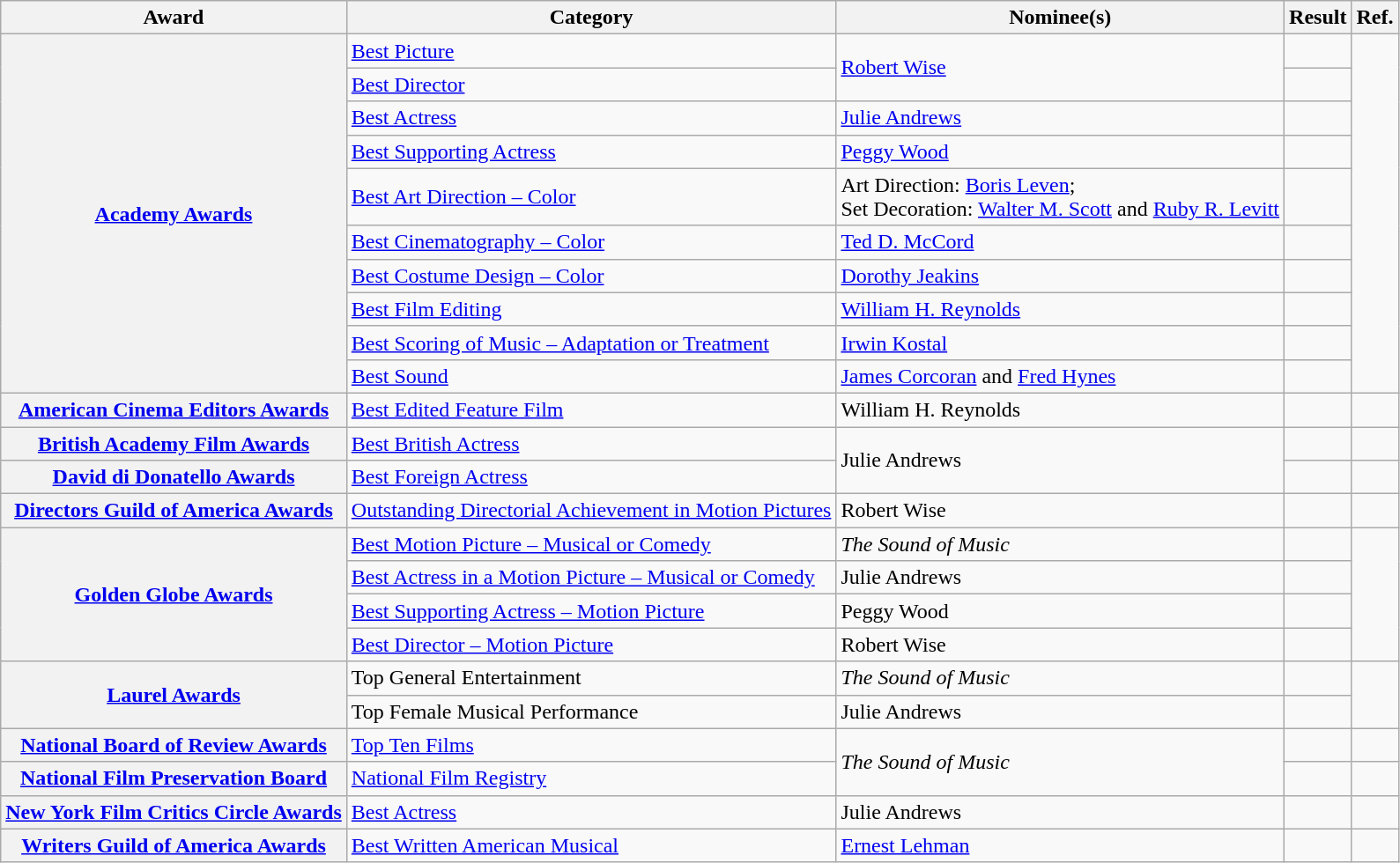<table class="wikitable plainrowheaders">
<tr>
<th scope="col">Award</th>
<th scope="col">Category</th>
<th scope="col">Nominee(s)</th>
<th scope="col">Result</th>
<th scope="col" class="unsortable">Ref.</th>
</tr>
<tr>
<th scope="row" rowspan="10"><a href='#'>Academy Awards</a></th>
<td><a href='#'>Best Picture</a></td>
<td rowspan="2"><a href='#'>Robert Wise</a></td>
<td></td>
<td rowspan="10" style="text-align:center;"></td>
</tr>
<tr>
<td><a href='#'>Best Director</a></td>
<td></td>
</tr>
<tr>
<td><a href='#'>Best Actress</a></td>
<td><a href='#'>Julie Andrews</a></td>
<td></td>
</tr>
<tr>
<td><a href='#'>Best Supporting Actress</a></td>
<td><a href='#'>Peggy Wood</a></td>
<td></td>
</tr>
<tr>
<td><a href='#'>Best Art Direction – Color</a></td>
<td>Art Direction: <a href='#'>Boris Leven</a>; <br> Set Decoration: <a href='#'>Walter M. Scott</a> and <a href='#'>Ruby R. Levitt</a></td>
<td></td>
</tr>
<tr>
<td><a href='#'>Best Cinematography – Color</a></td>
<td><a href='#'>Ted D. McCord</a></td>
<td></td>
</tr>
<tr>
<td><a href='#'>Best Costume Design – Color</a></td>
<td><a href='#'>Dorothy Jeakins</a></td>
<td></td>
</tr>
<tr>
<td><a href='#'>Best Film Editing</a></td>
<td><a href='#'>William H. Reynolds</a></td>
<td></td>
</tr>
<tr>
<td><a href='#'>Best Scoring of Music – Adaptation or Treatment</a></td>
<td><a href='#'>Irwin Kostal</a></td>
<td></td>
</tr>
<tr>
<td><a href='#'>Best Sound</a></td>
<td><a href='#'>James Corcoran</a> and <a href='#'>Fred Hynes</a></td>
<td></td>
</tr>
<tr>
<th scope="row"><a href='#'>American Cinema Editors Awards</a></th>
<td><a href='#'>Best Edited Feature Film</a></td>
<td>William H. Reynolds</td>
<td></td>
<td style="text-align:center;"></td>
</tr>
<tr>
<th scope="row"><a href='#'>British Academy Film Awards</a></th>
<td><a href='#'>Best British Actress</a></td>
<td rowspan="2">Julie Andrews</td>
<td></td>
<td style="text-align:center;"></td>
</tr>
<tr>
<th scope="row"><a href='#'>David di Donatello Awards</a></th>
<td><a href='#'>Best Foreign Actress</a></td>
<td></td>
<td style="text-align:center;"></td>
</tr>
<tr>
<th scope="row"><a href='#'>Directors Guild of America Awards</a></th>
<td><a href='#'>Outstanding Directorial Achievement in Motion Pictures</a></td>
<td>Robert Wise</td>
<td></td>
<td style="text-align:center;"></td>
</tr>
<tr>
<th scope="row" rowspan="4"><a href='#'>Golden Globe Awards</a></th>
<td><a href='#'>Best Motion Picture – Musical or Comedy</a></td>
<td><em>The Sound of Music</em></td>
<td></td>
<td rowspan="4" style="text-align:center;"></td>
</tr>
<tr>
<td><a href='#'>Best Actress in a Motion Picture – Musical or Comedy</a></td>
<td>Julie Andrews</td>
<td></td>
</tr>
<tr>
<td><a href='#'>Best Supporting Actress – Motion Picture</a></td>
<td>Peggy Wood</td>
<td></td>
</tr>
<tr>
<td><a href='#'>Best Director – Motion Picture</a></td>
<td>Robert Wise</td>
<td></td>
</tr>
<tr>
<th scope="row" rowspan="2"><a href='#'>Laurel Awards</a></th>
<td>Top General Entertainment</td>
<td><em>The Sound of Music</em></td>
<td></td>
<td rowspan="2" style="text-align:center;"></td>
</tr>
<tr>
<td>Top Female Musical Performance</td>
<td>Julie Andrews</td>
<td></td>
</tr>
<tr>
<th scope="row"><a href='#'>National Board of Review Awards</a></th>
<td><a href='#'>Top Ten Films</a></td>
<td rowspan="2"><em>The Sound of Music</em></td>
<td></td>
<td style="text-align:center;"></td>
</tr>
<tr>
<th scope="row"><a href='#'>National Film Preservation Board</a></th>
<td><a href='#'>National Film Registry</a></td>
<td></td>
<td style="text-align:center;"></td>
</tr>
<tr>
<th scope="row"><a href='#'>New York Film Critics Circle Awards</a></th>
<td><a href='#'>Best Actress</a></td>
<td>Julie Andrews</td>
<td></td>
<td style="text-align:center;"></td>
</tr>
<tr>
<th scope="row"><a href='#'>Writers Guild of America Awards</a></th>
<td><a href='#'>Best Written American Musical</a></td>
<td><a href='#'>Ernest Lehman</a></td>
<td></td>
<td style="text-align:center;"></td>
</tr>
</table>
